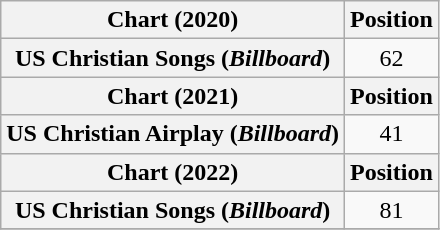<table class="wikitable sortable plainrowheaders" style="text-align:center">
<tr>
<th scope="col">Chart (2020)</th>
<th scope="col">Position</th>
</tr>
<tr>
<th scope="row">US Christian Songs (<em>Billboard</em>)</th>
<td>62</td>
</tr>
<tr>
<th scope="col">Chart (2021)</th>
<th scope="col">Position</th>
</tr>
<tr>
<th scope="row">US Christian Airplay (<em>Billboard</em>)</th>
<td>41</td>
</tr>
<tr>
<th scope="col">Chart (2022)</th>
<th scope="col">Position</th>
</tr>
<tr>
<th scope="row">US Christian Songs (<em>Billboard</em>)</th>
<td>81</td>
</tr>
<tr>
</tr>
</table>
